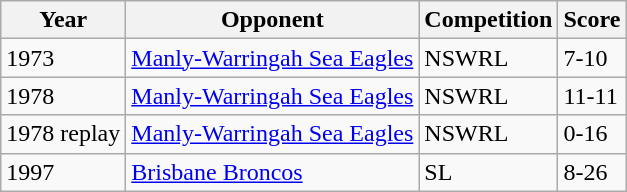<table class="wikitable" style="text-align:left;">
<tr>
<th>Year</th>
<th>Opponent</th>
<th>Competition</th>
<th>Score</th>
</tr>
<tr>
<td>1973</td>
<td><a href='#'>Manly-Warringah Sea Eagles</a></td>
<td>NSWRL</td>
<td>7-10</td>
</tr>
<tr>
<td>1978</td>
<td><a href='#'>Manly-Warringah Sea Eagles</a></td>
<td>NSWRL</td>
<td>11-11</td>
</tr>
<tr>
<td>1978 replay</td>
<td><a href='#'>Manly-Warringah Sea Eagles</a></td>
<td>NSWRL</td>
<td>0-16</td>
</tr>
<tr>
<td>1997</td>
<td><a href='#'>Brisbane Broncos</a></td>
<td>SL</td>
<td>8-26</td>
</tr>
</table>
